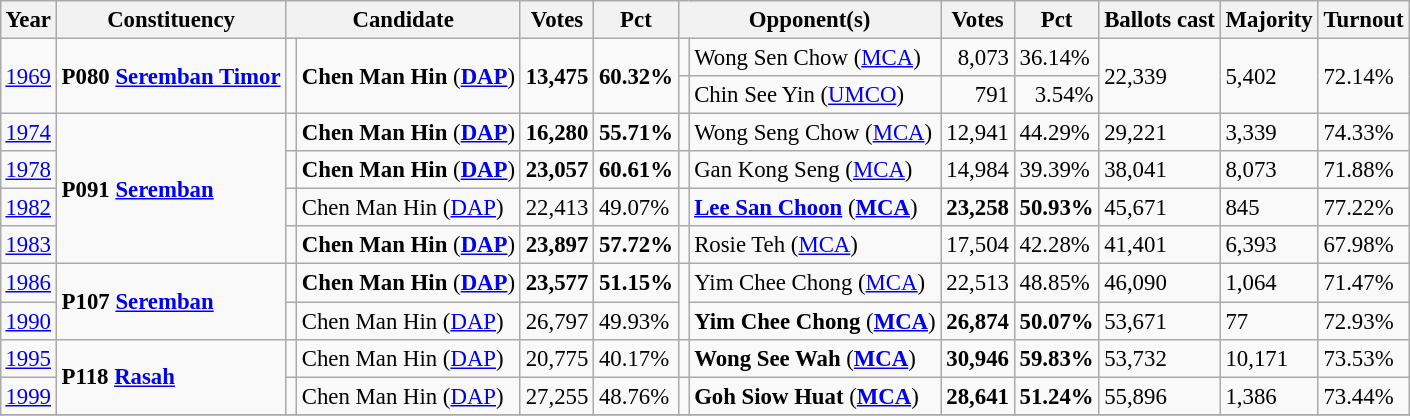<table class="wikitable" style="margin:0.5em ; font-size:95%">
<tr>
<th>Year</th>
<th>Constituency</th>
<th colspan=2>Candidate</th>
<th>Votes</th>
<th>Pct</th>
<th colspan=2>Opponent(s)</th>
<th>Votes</th>
<th>Pct</th>
<th>Ballots cast</th>
<th>Majority</th>
<th>Turnout</th>
</tr>
<tr>
<td rowspan=2><a href='#'>1969</a></td>
<td rowspan=2><strong> P080 <a href='#'>Seremban Timor</a></strong></td>
<td rowspan=2 ></td>
<td rowspan=2><strong>Chen Man Hin</strong> (<a href='#'><strong>DAP</strong></a>)</td>
<td rowspan=2 align="right"><strong>13,475</strong></td>
<td rowspan=2><strong>60.32%</strong></td>
<td></td>
<td>Wong Sen Chow (<a href='#'>MCA</a>)</td>
<td align="right">8,073</td>
<td>36.14%</td>
<td rowspan=2>22,339</td>
<td rowspan=2>5,402</td>
<td rowspan=2>72.14%</td>
</tr>
<tr>
<td></td>
<td>Chin See Yin (<a href='#'>UMCO</a>)</td>
<td align="right">791</td>
<td align="right">3.54%</td>
</tr>
<tr>
<td><a href='#'>1974</a></td>
<td rowspan=4><strong>P091 <a href='#'>Seremban</a></strong></td>
<td></td>
<td><strong>Chen Man Hin</strong> (<a href='#'><strong>DAP</strong></a>)</td>
<td align="right"><strong>16,280</strong></td>
<td><strong>55.71%</strong></td>
<td></td>
<td>Wong Seng Chow (<a href='#'>MCA</a>)</td>
<td align="right">12,941</td>
<td>44.29%</td>
<td>29,221</td>
<td>3,339</td>
<td>74.33%</td>
</tr>
<tr>
<td><a href='#'>1978</a></td>
<td></td>
<td><strong>Chen Man Hin</strong> (<a href='#'><strong>DAP</strong></a>)</td>
<td align="right"><strong>23,057</strong></td>
<td><strong>60.61%</strong></td>
<td></td>
<td>Gan Kong Seng (<a href='#'>MCA</a>)</td>
<td align="right">14,984</td>
<td>39.39%</td>
<td>38,041</td>
<td>8,073</td>
<td>71.88%</td>
</tr>
<tr>
<td><a href='#'>1982</a></td>
<td></td>
<td>Chen Man Hin (<a href='#'>DAP</a>)</td>
<td align="right">22,413</td>
<td>49.07%</td>
<td></td>
<td><strong><a href='#'>Lee San Choon</a></strong> (<a href='#'><strong>MCA</strong></a>)</td>
<td align="right"><strong>23,258</strong></td>
<td><strong>50.93%</strong></td>
<td>45,671</td>
<td>845</td>
<td>77.22%</td>
</tr>
<tr>
<td><a href='#'>1983</a></td>
<td></td>
<td><strong>Chen Man Hin</strong> (<a href='#'><strong>DAP</strong></a>)</td>
<td align="right"><strong>23,897</strong></td>
<td><strong>57.72%</strong></td>
<td></td>
<td>Rosie Teh (<a href='#'>MCA</a>)</td>
<td align="right">17,504</td>
<td>42.28%</td>
<td>41,401</td>
<td>6,393</td>
<td>67.98%</td>
</tr>
<tr>
<td><a href='#'>1986</a></td>
<td rowspan=2><strong>P107 <a href='#'>Seremban</a></strong></td>
<td></td>
<td><strong>Chen Man Hin</strong> (<a href='#'><strong>DAP</strong></a>)</td>
<td align="right"><strong>23,577</strong></td>
<td><strong>51.15%</strong></td>
<td rowspan=2 ></td>
<td>Yim Chee Chong (<a href='#'>MCA</a>)</td>
<td align="right">22,513</td>
<td>48.85%</td>
<td>46,090</td>
<td>1,064</td>
<td>71.47%</td>
</tr>
<tr>
<td><a href='#'>1990</a></td>
<td></td>
<td>Chen Man Hin (<a href='#'>DAP</a>)</td>
<td align="right">26,797</td>
<td>49.93%</td>
<td><strong>Yim Chee Chong</strong> (<a href='#'><strong>MCA</strong></a>)</td>
<td align="right"><strong>26,874</strong></td>
<td><strong>50.07%</strong></td>
<td>53,671</td>
<td>77</td>
<td>72.93%</td>
</tr>
<tr>
<td><a href='#'>1995</a></td>
<td rowspan=2><strong>P118 <a href='#'>Rasah</a></strong></td>
<td></td>
<td>Chen Man Hin (<a href='#'>DAP</a>)</td>
<td align="right">20,775</td>
<td>40.17%</td>
<td></td>
<td><strong>Wong See Wah</strong> (<a href='#'><strong>MCA</strong></a>)</td>
<td align="right"><strong>30,946</strong></td>
<td><strong>59.83%</strong></td>
<td>53,732</td>
<td>10,171</td>
<td>73.53%</td>
</tr>
<tr>
<td><a href='#'>1999</a></td>
<td></td>
<td>Chen Man Hin (<a href='#'>DAP</a>)</td>
<td align="right">27,255</td>
<td>48.76%</td>
<td></td>
<td><strong>Goh Siow Huat</strong> (<a href='#'><strong>MCA</strong></a>)</td>
<td align="right"><strong>28,641</strong></td>
<td><strong>51.24%</strong></td>
<td>55,896</td>
<td>1,386</td>
<td>73.44%</td>
</tr>
<tr>
</tr>
</table>
